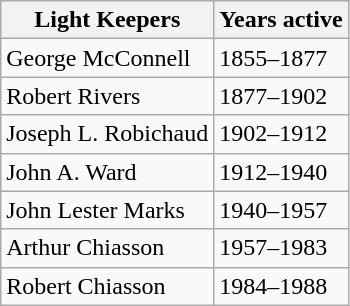<table class="wikitable">
<tr>
<th scope="col">Light  Keepers</th>
<th scope="col">Years  active</th>
</tr>
<tr>
<td>George McConnell</td>
<td>1855–1877</td>
</tr>
<tr>
<td>Robert Rivers</td>
<td>1877–1902</td>
</tr>
<tr>
<td>Joseph L. Robichaud</td>
<td>1902–1912</td>
</tr>
<tr>
<td>John A. Ward</td>
<td>1912–1940</td>
</tr>
<tr>
<td>John Lester Marks</td>
<td>1940–1957</td>
</tr>
<tr>
<td>Arthur Chiasson</td>
<td>1957–1983</td>
</tr>
<tr>
<td>Robert Chiasson</td>
<td>1984–1988</td>
</tr>
</table>
